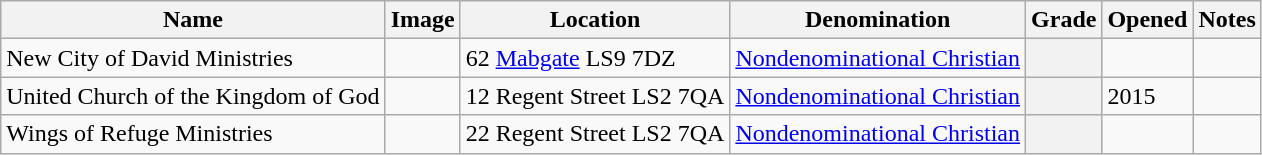<table class="wikitable sortable">
<tr>
<th>Name</th>
<th class="unsortable">Image</th>
<th>Location</th>
<th>Denomination</th>
<th>Grade</th>
<th>Opened</th>
<th class="unsortable">Notes</th>
</tr>
<tr>
<td>New City of David Ministries</td>
<td></td>
<td>62 <a href='#'>Mabgate</a> LS9 7DZ</td>
<td><a href='#'>Nondenominational Christian</a></td>
<th></th>
<td></td>
<td></td>
</tr>
<tr>
<td>United Church of the Kingdom of God</td>
<td></td>
<td>12 Regent Street LS2 7QA</td>
<td><a href='#'>Nondenominational Christian</a></td>
<th></th>
<td>2015</td>
<td></td>
</tr>
<tr>
<td>Wings of Refuge Ministries</td>
<td></td>
<td>22 Regent Street LS2 7QA</td>
<td><a href='#'>Nondenominational Christian</a></td>
<th></th>
<td></td>
<td></td>
</tr>
</table>
